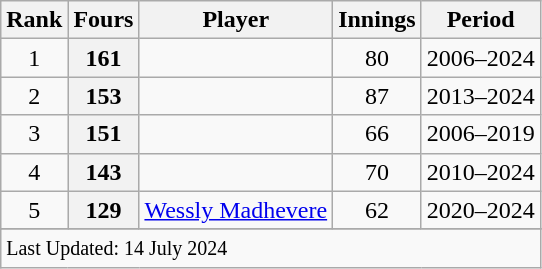<table class="wikitable sortable">
<tr>
<th scope=col>Rank</th>
<th scope=col>Fours</th>
<th scope=col>Player</th>
<th scope=col>Innings</th>
<th scope=col>Period</th>
</tr>
<tr>
<td align=center>1</td>
<th scope=row style=text-align:center;>161</th>
<td></td>
<td align=center>80</td>
<td>2006–2024</td>
</tr>
<tr>
<td align=center>2</td>
<th scope=row style=text-align:center;>153</th>
<td></td>
<td align=center>87</td>
<td>2013–2024</td>
</tr>
<tr>
<td align=center>3</td>
<th scope=row style=text-align:center;>151</th>
<td></td>
<td align=center>66</td>
<td>2006–2019</td>
</tr>
<tr>
<td align=center>4</td>
<th scope=row style=text-align:center;>143</th>
<td></td>
<td align=center>70</td>
<td>2010–2024</td>
</tr>
<tr>
<td align=center>5</td>
<th scope=row style=text-align:center;>129</th>
<td><a href='#'>Wessly Madhevere</a></td>
<td align=center>62</td>
<td>2020–2024</td>
</tr>
<tr>
</tr>
<tr class=sortbottom>
<td colspan=6><small>Last Updated: 14 July 2024</small></td>
</tr>
</table>
